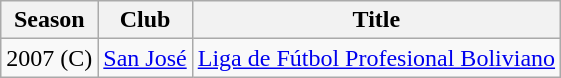<table class="wikitable">
<tr>
<th>Season</th>
<th>Club</th>
<th>Title</th>
</tr>
<tr>
<td>2007 (C)</td>
<td><a href='#'>San José</a></td>
<td><a href='#'>Liga de Fútbol Profesional Boliviano</a></td>
</tr>
</table>
